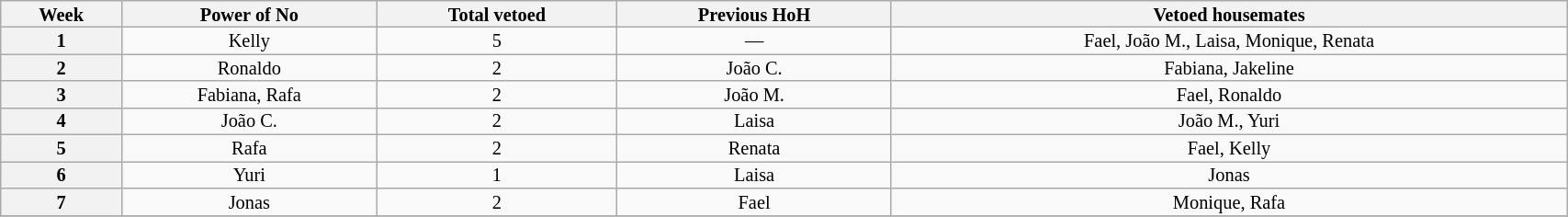<table class="wikitable" style="width:90%; text-align:center; font-size:85%; line-height:13px;">
<tr>
<th>Week</th>
<th>Power of No</th>
<th>Total vetoed</th>
<th>Previous HoH</th>
<th>Vetoed housemates</th>
</tr>
<tr>
<th>1</th>
<td>Kelly</td>
<td>5</td>
<td>—</td>
<td>Fael, João M., Laisa, Monique, Renata</td>
</tr>
<tr>
<th>2</th>
<td>Ronaldo</td>
<td>2</td>
<td>João C.</td>
<td>Fabiana, Jakeline</td>
</tr>
<tr>
<th>3</th>
<td>Fabiana, Rafa</td>
<td>2</td>
<td>João M.</td>
<td>Fael, Ronaldo</td>
</tr>
<tr>
<th>4</th>
<td>João C.</td>
<td>2</td>
<td>Laisa</td>
<td>João M., Yuri</td>
</tr>
<tr>
<th>5</th>
<td>Rafa</td>
<td>2</td>
<td>Renata</td>
<td>Fael, Kelly</td>
</tr>
<tr>
<th>6</th>
<td>Yuri</td>
<td>1</td>
<td>Laisa</td>
<td>Jonas</td>
</tr>
<tr>
<th>7</th>
<td>Jonas</td>
<td>2</td>
<td>Fael</td>
<td>Monique, Rafa</td>
</tr>
<tr>
</tr>
</table>
